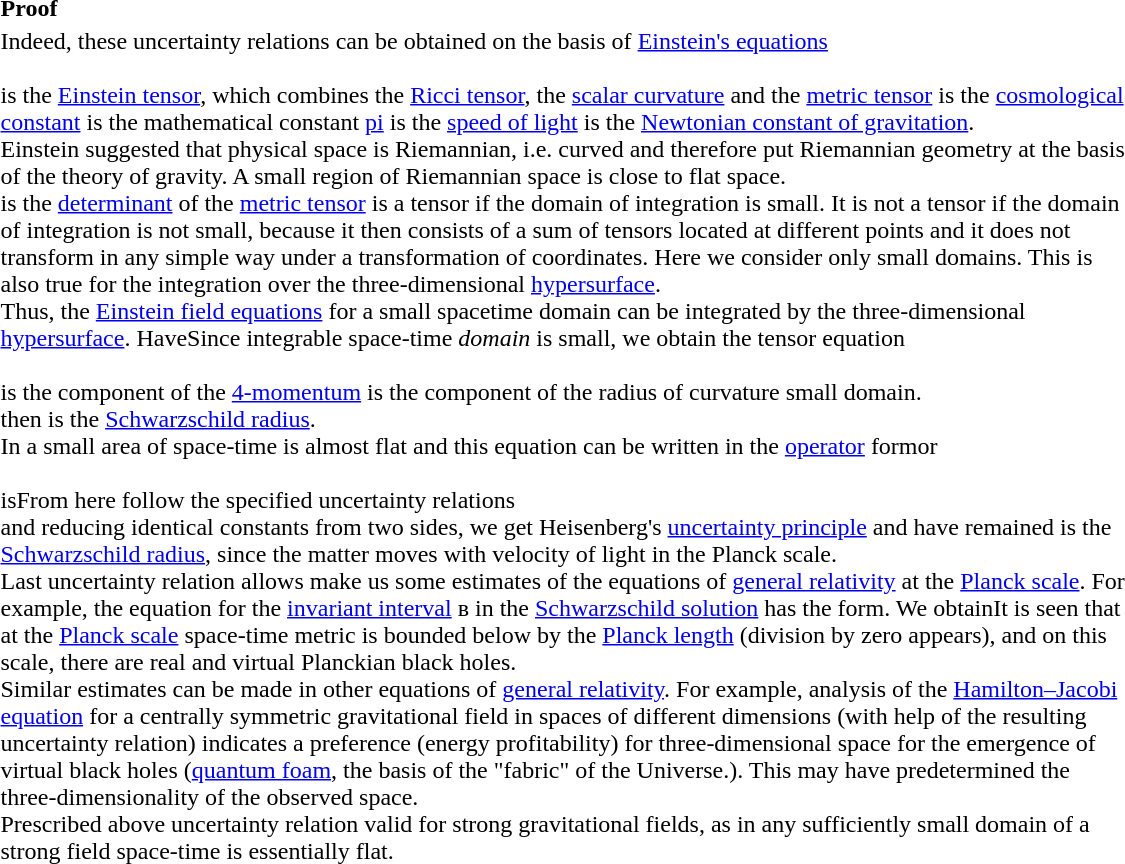<table class="toccolours collapsible collapsed" width="60%" style="text-align:left">
<tr>
<th>Proof</th>
</tr>
<tr>
<td>Indeed, these uncertainty relations can be obtained on the basis of <a href='#'>Einstein's equations</a><br><br> is the <a href='#'>Einstein tensor</a>, which combines the <a href='#'>Ricci tensor</a>, the <a href='#'>scalar curvature</a> and the <a href='#'>metric tensor</a> is the <a href='#'>cosmological constant</a> is the mathematical constant <a href='#'>pi</a> is the <a href='#'>speed of light</a> is the <a href='#'>Newtonian constant of gravitation</a>.<br>Einstein suggested that physical space is Riemannian, i.e. curved and therefore put Riemannian geometry at the basis of the theory of gravity. A small region of Riemannian space is close to flat space.<br> is the <a href='#'>determinant</a> of the <a href='#'>metric tensor</a> is a tensor if the domain of integration is small. It is not a tensor if the domain of integration is not small, because it then consists of a sum of tensors located at different points and it does not transform in any simple way under a transformation of coordinates. Here we consider only small domains. This is also true for the integration over the three-dimensional <a href='#'>hypersurface</a>.<br>Thus, the <a href='#'>Einstein field equations</a> for a small spacetime domain can be integrated by the three-dimensional <a href='#'>hypersurface</a>. HaveSince integrable space-time <em>domain</em> is small, we obtain the tensor equation<br><br> is the component of the <a href='#'>4-momentum</a> is the component of the radius of curvature small domain.<br> then is the <a href='#'>Schwarzschild radius</a>.<br>In a small area of space-time is almost flat and this equation can be written in the <a href='#'>operator</a> formor<br><br> isFrom here follow the specified uncertainty relations
<br>
and reducing identical constants from two sides, we get Heisenberg's <a href='#'>uncertainty principle</a> and have remained is the <a href='#'>Schwarzschild radius</a>, since the matter moves with velocity of light in the Planck scale.<br>Last uncertainty relation allows make us some estimates of the equations of <a href='#'>general relativity</a> at the <a href='#'>Planck scale</a>. For example, the equation for the <a href='#'>invariant interval</a> в in the <a href='#'>Schwarzschild solution</a> has the form. We obtainIt is seen that at the <a href='#'>Planck scale</a> space-time metric is bounded below by the <a href='#'>Planck length</a> (division by zero appears), and on this scale, there are real and virtual Planckian black holes.<br>Similar estimates can be made in other equations of <a href='#'>general relativity</a>. For example, analysis of the <a href='#'>Hamilton–Jacobi equation</a> for a centrally symmetric gravitational field in spaces of different dimensions (with help of the resulting uncertainty relation) indicates a preference (energy profitability) for three-dimensional space for the emergence of virtual black holes (<a href='#'>quantum foam</a>, the basis of the "fabric" of the Universe.). This may have predetermined the three-dimensionality of the observed space.<br>Prescribed above uncertainty relation valid for strong gravitational fields, as in any sufficiently small domain of a strong field space-time is essentially flat.</td>
</tr>
</table>
